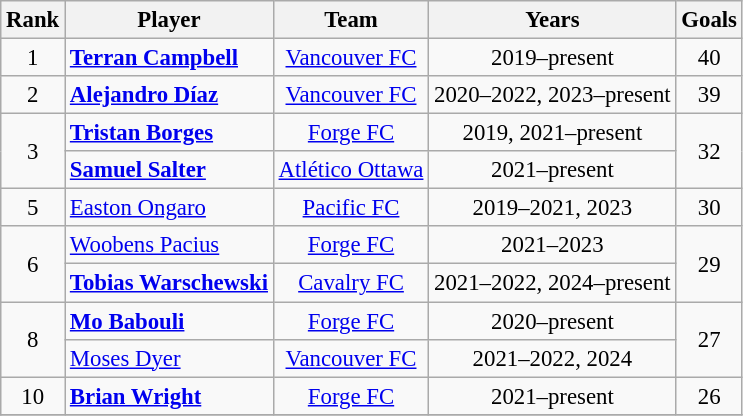<table class="wikitable" style="font-size:95%;">
<tr>
<th>Rank</th>
<th>Player</th>
<th>Team</th>
<th>Years</th>
<th>Goals</th>
</tr>
<tr>
<td align=center rowspan="1">1</td>
<td> <strong><a href='#'>Terran Campbell</a></strong></td>
<td align=center><a href='#'>Vancouver FC</a></td>
<td align=center>2019–present</td>
<td align=center rowspan="1">40</td>
</tr>
<tr>
<td align=center rowspan="1">2</td>
<td> <strong><a href='#'>Alejandro Díaz</a></strong></td>
<td align=center><a href='#'>Vancouver FC</a></td>
<td align=center>2020–2022, 2023–present</td>
<td align=center rowspan="1">39</td>
</tr>
<tr>
<td align=center rowspan="2">3</td>
<td> <strong><a href='#'>Tristan Borges</a></strong></td>
<td align=center><a href='#'>Forge FC</a></td>
<td align=center>2019, 2021–present</td>
<td align=center rowspan="2">32</td>
</tr>
<tr>
<td> <strong><a href='#'>Samuel Salter</a></strong></td>
<td align=center><a href='#'>Atlético Ottawa</a></td>
<td align=center>2021–present</td>
</tr>
<tr>
<td align=center rowspan="1">5</td>
<td> <a href='#'>Easton Ongaro</a></td>
<td align=center><a href='#'>Pacific FC</a></td>
<td align=center>2019–2021, 2023</td>
<td align=center rowspan="1">30</td>
</tr>
<tr>
<td align=center rowspan="2">6</td>
<td> <a href='#'>Woobens Pacius</a></td>
<td align=center><a href='#'>Forge FC</a></td>
<td align=center>2021–2023</td>
<td align=center rowspan="2">29</td>
</tr>
<tr>
<td> <strong><a href='#'>Tobias Warschewski</a></strong></td>
<td align=center><a href='#'>Cavalry FC</a></td>
<td align=center>2021–2022, 2024–present</td>
</tr>
<tr>
<td align=center rowspan="2">8</td>
<td> <strong><a href='#'>Mo Babouli</a></strong></td>
<td align=center><a href='#'>Forge FC</a></td>
<td align=center>2020–present</td>
<td align=center rowspan="2">27</td>
</tr>
<tr>
<td> <a href='#'>Moses Dyer</a></td>
<td align=center><a href='#'>Vancouver FC</a></td>
<td align=center>2021–2022, 2024</td>
</tr>
<tr>
<td align=center rowspan="1">10</td>
<td> <strong><a href='#'>Brian Wright</a></strong></td>
<td align=center><a href='#'>Forge FC</a></td>
<td align=center>2021–present</td>
<td align=center rowspan="1">26</td>
</tr>
<tr>
</tr>
</table>
